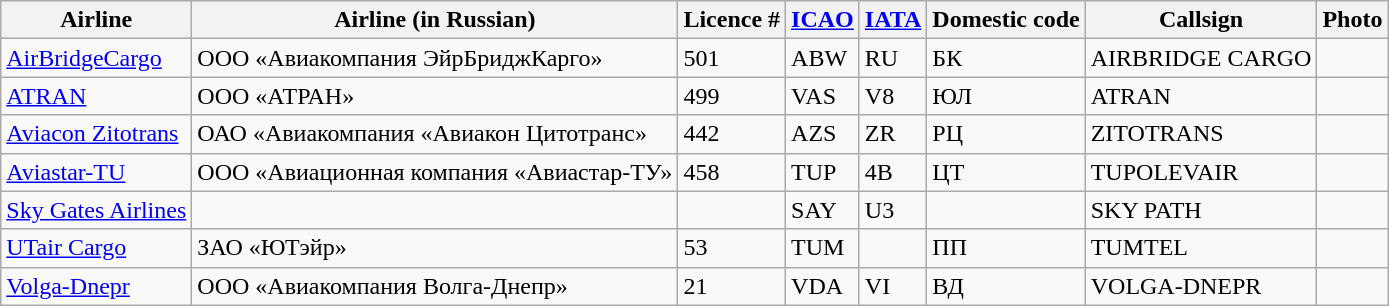<table class="wikitable sortable">
<tr valign="middle">
<th>Airline</th>
<th>Airline (in Russian)</th>
<th>Licence #</th>
<th><a href='#'>ICAO</a></th>
<th><a href='#'>IATA</a></th>
<th>Domestic code</th>
<th>Callsign</th>
<th>Photo</th>
</tr>
<tr>
<td><a href='#'>AirBridgeCargo</a></td>
<td>ООО «Авиакомпания ЭйрБриджКарго»</td>
<td>501</td>
<td>ABW</td>
<td>RU</td>
<td>БК</td>
<td>AIRBRIDGE CARGO</td>
<td></td>
</tr>
<tr>
<td><a href='#'>ATRAN</a></td>
<td>ООО «АТРАН»</td>
<td>499</td>
<td>VAS</td>
<td>V8</td>
<td>ЮЛ</td>
<td>ATRAN</td>
<td></td>
</tr>
<tr>
<td><a href='#'>Aviacon Zitotrans</a></td>
<td>ОАО «Авиакомпания «Авиакон Цитотранс»</td>
<td>442</td>
<td>AZS</td>
<td>ZR</td>
<td>РЦ</td>
<td>ZITOTRANS</td>
<td></td>
</tr>
<tr>
<td><a href='#'>Aviastar-TU</a></td>
<td>ООО «Авиационная компания «Авиастар-ТУ»</td>
<td>458</td>
<td>TUP</td>
<td>4B</td>
<td>ЦТ</td>
<td>TUPOLEVAIR</td>
<td></td>
</tr>
<tr>
<td><a href='#'>Sky Gates Airlines</a></td>
<td></td>
<td></td>
<td>SAY</td>
<td>U3</td>
<td></td>
<td>SKY PATH</td>
<td></td>
</tr>
<tr>
<td><a href='#'>UTair Cargo</a></td>
<td>ЗАО «ЮТэйр»</td>
<td>53</td>
<td>TUM</td>
<td></td>
<td>ПП</td>
<td>TUMTEL</td>
<td></td>
</tr>
<tr>
<td><a href='#'>Volga-Dnepr</a></td>
<td>ООО «Авиакомпания Волга-Днепр»</td>
<td>21</td>
<td>VDA</td>
<td>VI</td>
<td>ВД</td>
<td>VOLGA-DNEPR</td>
<td></td>
</tr>
</table>
